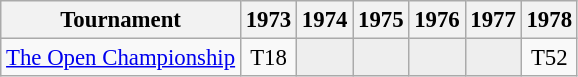<table class="wikitable" style="font-size:95%;text-align:center;">
<tr>
<th>Tournament</th>
<th>1973</th>
<th>1974</th>
<th>1975</th>
<th>1976</th>
<th>1977</th>
<th>1978</th>
</tr>
<tr>
<td align=left><a href='#'>The Open Championship</a></td>
<td>T18</td>
<td style="background:#eeeeee;"></td>
<td style="background:#eeeeee;"></td>
<td style="background:#eeeeee;"></td>
<td style="background:#eeeeee;"></td>
<td>T52</td>
</tr>
</table>
